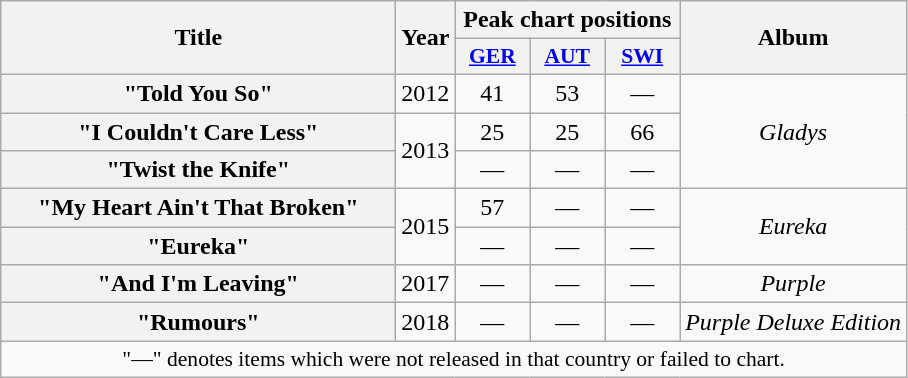<table class="wikitable plainrowheaders" style="text-align:center;">
<tr>
<th scope="col" rowspan="2" style="width:16em;">Title</th>
<th scope="col" rowspan="2">Year</th>
<th scope="col" colspan="3">Peak chart positions</th>
<th scope="col" rowspan="2">Album</th>
</tr>
<tr>
<th style="width:3em;font-size:90%"><a href='#'>GER</a><br></th>
<th style="width:3em;font-size:90%"><a href='#'>AUT</a><br></th>
<th style="width:3em;font-size:90%"><a href='#'>SWI</a><br></th>
</tr>
<tr>
<th scope="row">"Told You So"</th>
<td>2012</td>
<td>41</td>
<td>53</td>
<td>—</td>
<td rowspan="3"><em>Gladys</em></td>
</tr>
<tr>
<th scope="row">"I Couldn't Care Less"</th>
<td rowspan="2">2013</td>
<td>25</td>
<td>25</td>
<td>66</td>
</tr>
<tr>
<th scope="row">"Twist the Knife"</th>
<td>—</td>
<td>—</td>
<td>—</td>
</tr>
<tr>
<th scope="row">"My Heart Ain't That Broken"</th>
<td rowspan="2">2015</td>
<td>57</td>
<td>—</td>
<td>—</td>
<td rowspan="2"><em>Eureka</em></td>
</tr>
<tr>
<th scope="row">"Eureka"</th>
<td>—</td>
<td>—</td>
<td>—</td>
</tr>
<tr>
<th scope="row">"And I'm Leaving"</th>
<td>2017</td>
<td>—</td>
<td>—</td>
<td>—</td>
<td><em>Purple</em></td>
</tr>
<tr>
<th scope="row">"Rumours"</th>
<td>2018</td>
<td>—</td>
<td>—</td>
<td>—</td>
<td><em>Purple Deluxe Edition</em></td>
</tr>
<tr>
<td colspan="7" style="font-size:90%;">"—" denotes items which were not released in that country or failed to chart.</td>
</tr>
</table>
